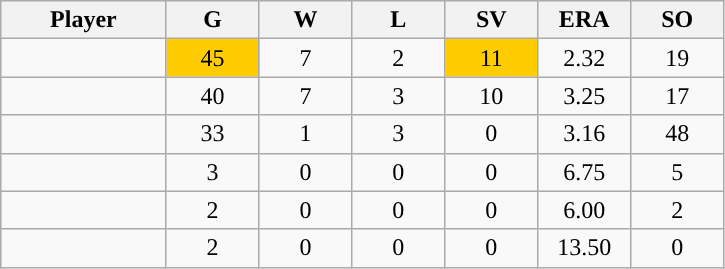<table class="wikitable sortable">
<tr>
<th bgcolor="#DDDDFF" width="16%">Player</th>
<th bgcolor="#DDDDFF" width="9%">G</th>
<th bgcolor="#DDDDFF" width="9%">W</th>
<th bgcolor="#DDDDFF" width="9%">L</th>
<th bgcolor="#DDDDFF" width="9%">SV</th>
<th bgcolor="#DDDDFF" width="9%">ERA</th>
<th bgcolor="#DDDDFF" width="9%">SO</th>
</tr>
<tr align="center">
<td></td>
<td style="background:#fc0;">45</td>
<td>7</td>
<td>2</td>
<td style="background:#fc0;">11</td>
<td>2.32</td>
<td>19</td>
</tr>
<tr align="center">
<td></td>
<td>40</td>
<td>7</td>
<td>3</td>
<td>10</td>
<td>3.25</td>
<td>17</td>
</tr>
<tr align="center">
<td></td>
<td>33</td>
<td>1</td>
<td>3</td>
<td>0</td>
<td>3.16</td>
<td>48</td>
</tr>
<tr align="center">
<td></td>
<td>3</td>
<td>0</td>
<td>0</td>
<td>0</td>
<td>6.75</td>
<td>5</td>
</tr>
<tr align="center">
<td></td>
<td>2</td>
<td>0</td>
<td>0</td>
<td>0</td>
<td>6.00</td>
<td>2</td>
</tr>
<tr align="center">
<td></td>
<td>2</td>
<td>0</td>
<td>0</td>
<td>0</td>
<td>13.50</td>
<td>0</td>
</tr>
</table>
